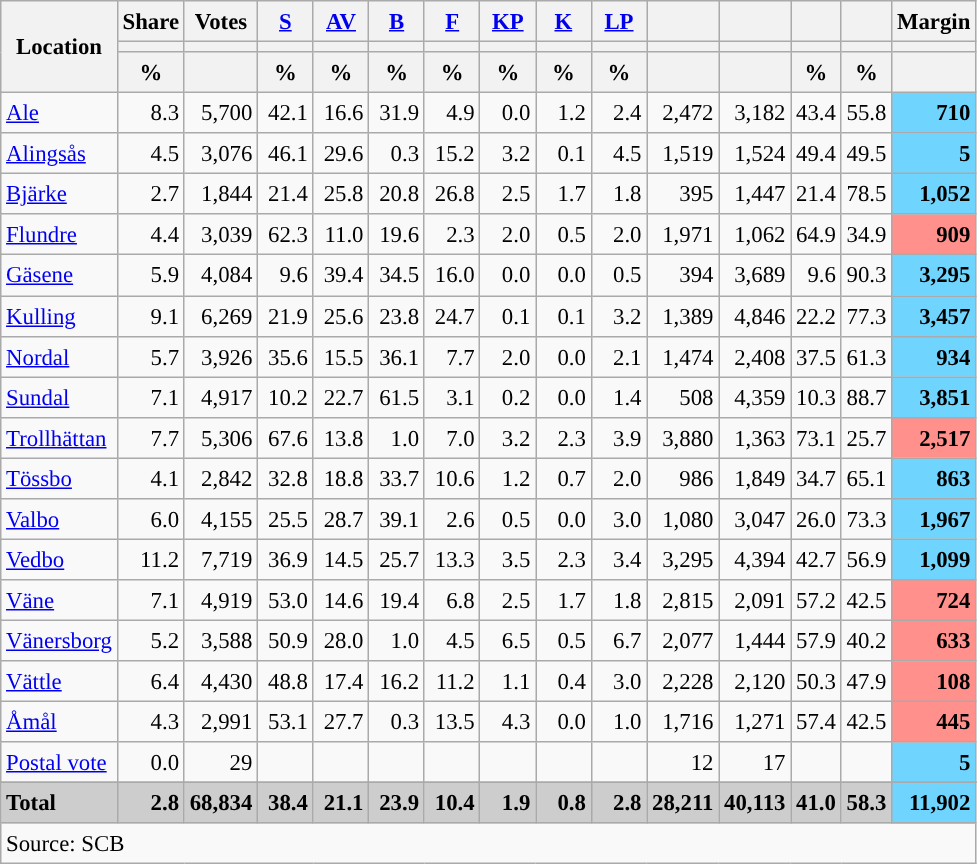<table class="wikitable sortable" style="text-align:right; font-size:95%; line-height:20px;">
<tr>
<th rowspan="3">Location</th>
<th>Share</th>
<th>Votes</th>
<th width="30px" class="unsortable"><a href='#'>S</a></th>
<th width="30px" class="unsortable"><a href='#'>AV</a></th>
<th width="30px" class="unsortable"><a href='#'>B</a></th>
<th width="30px" class="unsortable"><a href='#'>F</a></th>
<th width="30px" class="unsortable"><a href='#'>KP</a></th>
<th width="30px" class="unsortable"><a href='#'>K</a></th>
<th width="30px" class="unsortable"><a href='#'>LP</a></th>
<th></th>
<th></th>
<th></th>
<th></th>
<th>Margin</th>
</tr>
<tr>
<th></th>
<th></th>
<th style="background:"></th>
<th style="background:"></th>
<th style="background:"></th>
<th style="background:"></th>
<th style="background:"></th>
<th style="background:"></th>
<th style="background:"></th>
<th style="background:"></th>
<th style="background:"></th>
<th style="background:"></th>
<th style="background:"></th>
<th></th>
</tr>
<tr>
<th data-sort-type="number">%</th>
<th></th>
<th data-sort-type="number">%</th>
<th data-sort-type="number">%</th>
<th data-sort-type="number">%</th>
<th data-sort-type="number">%</th>
<th data-sort-type="number">%</th>
<th data-sort-type="number">%</th>
<th data-sort-type="number">%</th>
<th></th>
<th></th>
<th data-sort-type="number">%</th>
<th data-sort-type="number">%</th>
<th></th>
</tr>
<tr>
<td align=left><a href='#'>Ale</a></td>
<td>8.3</td>
<td>5,700</td>
<td>42.1</td>
<td>16.6</td>
<td>31.9</td>
<td>4.9</td>
<td>0.0</td>
<td>1.2</td>
<td>2.4</td>
<td>2,472</td>
<td>3,182</td>
<td>43.4</td>
<td>55.8</td>
<td bgcolor=#6fd5fe><strong>710</strong></td>
</tr>
<tr>
<td align=left><a href='#'>Alingsås</a></td>
<td>4.5</td>
<td>3,076</td>
<td>46.1</td>
<td>29.6</td>
<td>0.3</td>
<td>15.2</td>
<td>3.2</td>
<td>0.1</td>
<td>4.5</td>
<td>1,519</td>
<td>1,524</td>
<td>49.4</td>
<td>49.5</td>
<td bgcolor=#6fd5fe><strong>5</strong></td>
</tr>
<tr>
<td align=left><a href='#'>Bjärke</a></td>
<td>2.7</td>
<td>1,844</td>
<td>21.4</td>
<td>25.8</td>
<td>20.8</td>
<td>26.8</td>
<td>2.5</td>
<td>1.7</td>
<td>1.8</td>
<td>395</td>
<td>1,447</td>
<td>21.4</td>
<td>78.5</td>
<td bgcolor=#6fd5fe><strong>1,052</strong></td>
</tr>
<tr>
<td align=left><a href='#'>Flundre</a></td>
<td>4.4</td>
<td>3,039</td>
<td>62.3</td>
<td>11.0</td>
<td>19.6</td>
<td>2.3</td>
<td>2.0</td>
<td>0.5</td>
<td>2.0</td>
<td>1,971</td>
<td>1,062</td>
<td>64.9</td>
<td>34.9</td>
<td bgcolor=#ff908c><strong>909</strong></td>
</tr>
<tr>
<td align=left><a href='#'>Gäsene</a></td>
<td>5.9</td>
<td>4,084</td>
<td>9.6</td>
<td>39.4</td>
<td>34.5</td>
<td>16.0</td>
<td>0.0</td>
<td>0.0</td>
<td>0.5</td>
<td>394</td>
<td>3,689</td>
<td>9.6</td>
<td>90.3</td>
<td bgcolor=#6fd5fe><strong>3,295</strong></td>
</tr>
<tr>
<td align=left><a href='#'>Kulling</a></td>
<td>9.1</td>
<td>6,269</td>
<td>21.9</td>
<td>25.6</td>
<td>23.8</td>
<td>24.7</td>
<td>0.1</td>
<td>0.1</td>
<td>3.2</td>
<td>1,389</td>
<td>4,846</td>
<td>22.2</td>
<td>77.3</td>
<td bgcolor=#6fd5fe><strong>3,457</strong></td>
</tr>
<tr>
<td align=left><a href='#'>Nordal</a></td>
<td>5.7</td>
<td>3,926</td>
<td>35.6</td>
<td>15.5</td>
<td>36.1</td>
<td>7.7</td>
<td>2.0</td>
<td>0.0</td>
<td>2.1</td>
<td>1,474</td>
<td>2,408</td>
<td>37.5</td>
<td>61.3</td>
<td bgcolor=#6fd5fe><strong>934</strong></td>
</tr>
<tr>
<td align=left><a href='#'>Sundal</a></td>
<td>7.1</td>
<td>4,917</td>
<td>10.2</td>
<td>22.7</td>
<td>61.5</td>
<td>3.1</td>
<td>0.2</td>
<td>0.0</td>
<td>1.4</td>
<td>508</td>
<td>4,359</td>
<td>10.3</td>
<td>88.7</td>
<td bgcolor=#6fd5fe><strong>3,851</strong></td>
</tr>
<tr>
<td align=left><a href='#'>Trollhättan</a></td>
<td>7.7</td>
<td>5,306</td>
<td>67.6</td>
<td>13.8</td>
<td>1.0</td>
<td>7.0</td>
<td>3.2</td>
<td>2.3</td>
<td>3.9</td>
<td>3,880</td>
<td>1,363</td>
<td>73.1</td>
<td>25.7</td>
<td bgcolor=#ff908c><strong>2,517</strong></td>
</tr>
<tr>
<td align=left><a href='#'>Tössbo</a></td>
<td>4.1</td>
<td>2,842</td>
<td>32.8</td>
<td>18.8</td>
<td>33.7</td>
<td>10.6</td>
<td>1.2</td>
<td>0.7</td>
<td>2.0</td>
<td>986</td>
<td>1,849</td>
<td>34.7</td>
<td>65.1</td>
<td bgcolor=#6fd5fe><strong>863</strong></td>
</tr>
<tr>
<td align=left><a href='#'>Valbo</a></td>
<td>6.0</td>
<td>4,155</td>
<td>25.5</td>
<td>28.7</td>
<td>39.1</td>
<td>2.6</td>
<td>0.5</td>
<td>0.0</td>
<td>3.0</td>
<td>1,080</td>
<td>3,047</td>
<td>26.0</td>
<td>73.3</td>
<td bgcolor=#6fd5fe><strong>1,967</strong></td>
</tr>
<tr>
<td align=left><a href='#'>Vedbo</a></td>
<td>11.2</td>
<td>7,719</td>
<td>36.9</td>
<td>14.5</td>
<td>25.7</td>
<td>13.3</td>
<td>3.5</td>
<td>2.3</td>
<td>3.4</td>
<td>3,295</td>
<td>4,394</td>
<td>42.7</td>
<td>56.9</td>
<td bgcolor=#6fd5fe><strong>1,099</strong></td>
</tr>
<tr>
<td align=left><a href='#'>Väne</a></td>
<td>7.1</td>
<td>4,919</td>
<td>53.0</td>
<td>14.6</td>
<td>19.4</td>
<td>6.8</td>
<td>2.5</td>
<td>1.7</td>
<td>1.8</td>
<td>2,815</td>
<td>2,091</td>
<td>57.2</td>
<td>42.5</td>
<td bgcolor=#ff908c><strong>724</strong></td>
</tr>
<tr>
<td align=left><a href='#'>Vänersborg</a></td>
<td>5.2</td>
<td>3,588</td>
<td>50.9</td>
<td>28.0</td>
<td>1.0</td>
<td>4.5</td>
<td>6.5</td>
<td>0.5</td>
<td>6.7</td>
<td>2,077</td>
<td>1,444</td>
<td>57.9</td>
<td>40.2</td>
<td bgcolor=#ff908c><strong>633</strong></td>
</tr>
<tr>
<td align=left><a href='#'>Vättle</a></td>
<td>6.4</td>
<td>4,430</td>
<td>48.8</td>
<td>17.4</td>
<td>16.2</td>
<td>11.2</td>
<td>1.1</td>
<td>0.4</td>
<td>3.0</td>
<td>2,228</td>
<td>2,120</td>
<td>50.3</td>
<td>47.9</td>
<td bgcolor=#ff908c><strong>108</strong></td>
</tr>
<tr>
<td align=left><a href='#'>Åmål</a></td>
<td>4.3</td>
<td>2,991</td>
<td>53.1</td>
<td>27.7</td>
<td>0.3</td>
<td>13.5</td>
<td>4.3</td>
<td>0.0</td>
<td>1.0</td>
<td>1,716</td>
<td>1,271</td>
<td>57.4</td>
<td>42.5</td>
<td bgcolor=#ff908c><strong>445</strong></td>
</tr>
<tr>
<td align=left><a href='#'>Postal vote</a></td>
<td>0.0</td>
<td>29</td>
<td></td>
<td></td>
<td></td>
<td></td>
<td></td>
<td></td>
<td></td>
<td>12</td>
<td>17</td>
<td></td>
<td></td>
<td bgcolor=#6fd5fe><strong>5</strong></td>
</tr>
<tr>
</tr>
<tr style="background:#CDCDCD;">
<td align=left><strong>Total</strong></td>
<td><strong>2.8</strong></td>
<td><strong>68,834</strong></td>
<td><strong>38.4</strong></td>
<td><strong>21.1</strong></td>
<td><strong>23.9</strong></td>
<td><strong>10.4</strong></td>
<td><strong>1.9</strong></td>
<td><strong>0.8</strong></td>
<td><strong>2.8</strong></td>
<td><strong>28,211</strong></td>
<td><strong>40,113</strong></td>
<td><strong>41.0</strong></td>
<td><strong>58.3</strong></td>
<td bgcolor=#6fd5fe><strong>11,902</strong></td>
</tr>
<tr>
<td align=left colspan=15>Source: SCB </td>
</tr>
</table>
